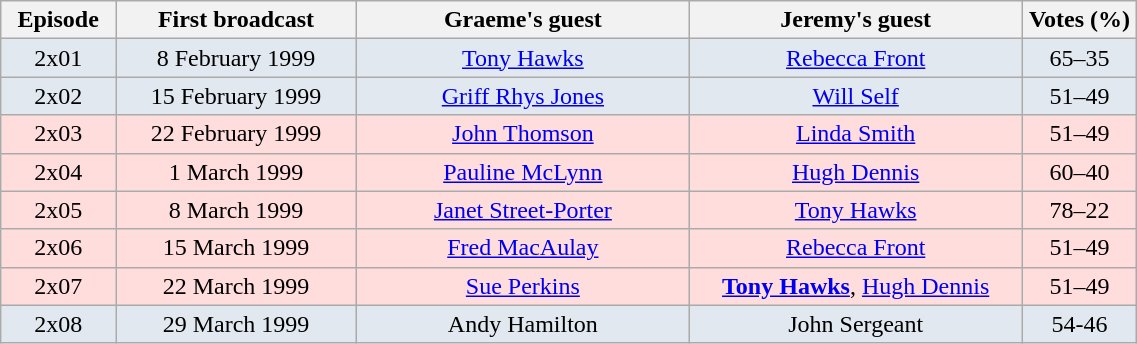<table class="wikitable" width="60%" style="text-align: center;">
<tr>
<th width="10%">Episode</th>
<th width="21%">First broadcast</th>
<th width="29%">Graeme's guest</th>
<th width="29%">Jeremy's guest</th>
<th width="10%">Votes (%)</th>
</tr>
<tr bgcolor="E1E8EF">
<td>2x01</td>
<td>8 February 1999</td>
<td><a href='#'>Tony Hawks</a></td>
<td><a href='#'>Rebecca Front</a></td>
<td>65–35</td>
</tr>
<tr bgcolor="E1E8EF">
<td>2x02</td>
<td>15 February 1999</td>
<td><a href='#'>Griff Rhys Jones</a></td>
<td><a href='#'>Will Self</a></td>
<td>51–49</td>
</tr>
<tr bgcolor="ffdddd">
<td>2x03</td>
<td>22 February 1999</td>
<td><a href='#'>John Thomson</a></td>
<td><a href='#'>Linda Smith</a></td>
<td>51–49</td>
</tr>
<tr bgcolor="ffdddd">
<td>2x04</td>
<td>1 March 1999</td>
<td><a href='#'>Pauline McLynn</a></td>
<td><a href='#'>Hugh Dennis</a></td>
<td>60–40</td>
</tr>
<tr bgcolor="ffdddd">
<td>2x05</td>
<td>8 March 1999</td>
<td><a href='#'>Janet Street-Porter</a></td>
<td><a href='#'>Tony Hawks</a></td>
<td>78–22</td>
</tr>
<tr bgcolor="ffdddd">
<td>2x06</td>
<td>15 March 1999</td>
<td><a href='#'>Fred MacAulay</a></td>
<td><a href='#'>Rebecca Front</a></td>
<td>51–49</td>
</tr>
<tr bgcolor="ffdddd">
<td>2x07</td>
<td>22 March 1999</td>
<td><a href='#'>Sue Perkins</a></td>
<td><strong><a href='#'>Tony Hawks</a></strong>, <a href='#'>Hugh Dennis</a></td>
<td>51–49</td>
</tr>
<tr bgcolor="E1E8EF">
<td>2x08</td>
<td>29 March 1999</td>
<td>Andy Hamilton</td>
<td>John Sergeant</td>
<td>54-46</td>
</tr>
</table>
